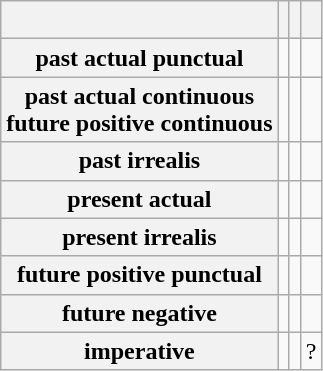<table class="wikitable">
<tr>
<th></th>
<th><br></th>
<th> <br></th>
<th><br></th>
</tr>
<tr>
<th>past actual punctual</th>
<td></td>
<td></td>
<td></td>
</tr>
<tr>
<th>past actual continuous<br>future positive continuous</th>
<td></td>
<td></td>
<td></td>
</tr>
<tr>
<th>past irrealis</th>
<td></td>
<td></td>
<td></td>
</tr>
<tr>
<th>present actual</th>
<td></td>
<td></td>
<td></td>
</tr>
<tr>
<th>present irrealis</th>
<td></td>
<td></td>
<td></td>
</tr>
<tr>
<th>future positive punctual</th>
<td></td>
<td></td>
<td></td>
</tr>
<tr>
<th>future negative</th>
<td></td>
<td></td>
<td></td>
</tr>
<tr>
<th>imperative</th>
<td></td>
<td></td>
<td>?</td>
</tr>
</table>
